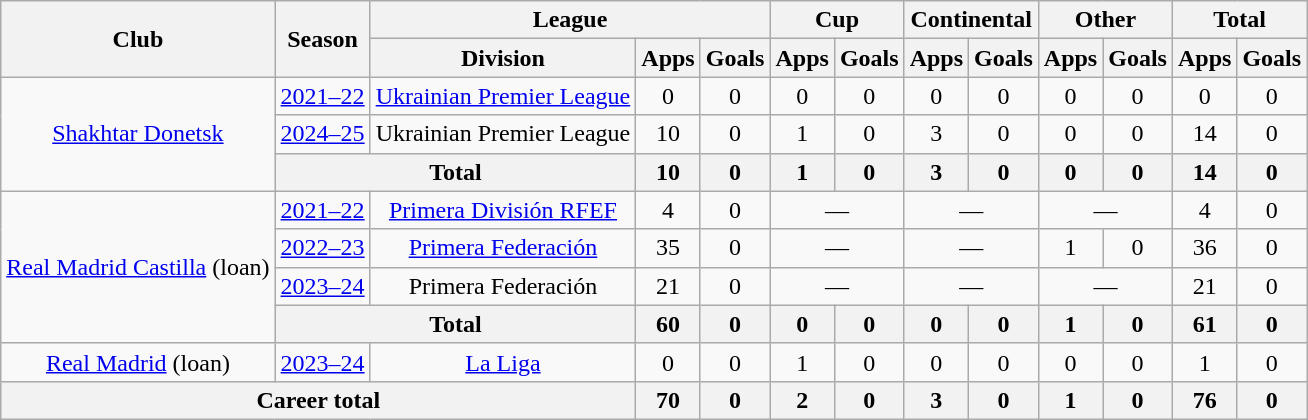<table class="wikitable" style="text-align:center">
<tr>
<th rowspan="2">Club</th>
<th rowspan="2">Season</th>
<th colspan="3">League</th>
<th colspan="2">Cup</th>
<th colspan="2">Continental</th>
<th colspan="2">Other</th>
<th colspan="2">Total</th>
</tr>
<tr>
<th>Division</th>
<th>Apps</th>
<th>Goals</th>
<th>Apps</th>
<th>Goals</th>
<th>Apps</th>
<th>Goals</th>
<th>Apps</th>
<th>Goals</th>
<th>Apps</th>
<th>Goals</th>
</tr>
<tr>
<td rowspan="3"><a href='#'>Shakhtar Donetsk</a></td>
<td><a href='#'>2021–22</a></td>
<td><a href='#'>Ukrainian Premier League</a></td>
<td>0</td>
<td>0</td>
<td>0</td>
<td>0</td>
<td>0</td>
<td>0</td>
<td>0</td>
<td>0</td>
<td>0</td>
<td>0</td>
</tr>
<tr>
<td><a href='#'>2024–25</a></td>
<td>Ukrainian Premier League</td>
<td>10</td>
<td>0</td>
<td>1</td>
<td>0</td>
<td>3</td>
<td>0</td>
<td>0</td>
<td>0</td>
<td>14</td>
<td>0</td>
</tr>
<tr>
<th colspan="2">Total</th>
<th>10</th>
<th>0</th>
<th>1</th>
<th>0</th>
<th>3</th>
<th>0</th>
<th>0</th>
<th>0</th>
<th>14</th>
<th>0</th>
</tr>
<tr>
<td rowspan="4"><a href='#'>Real Madrid Castilla</a> (loan)</td>
<td><a href='#'>2021–22</a></td>
<td><a href='#'>Primera División RFEF</a></td>
<td>4</td>
<td>0</td>
<td colspan="2">—</td>
<td colspan="2">—</td>
<td colspan="2">—</td>
<td>4</td>
<td>0</td>
</tr>
<tr>
<td><a href='#'>2022–23</a></td>
<td><a href='#'>Primera Federación</a></td>
<td>35</td>
<td>0</td>
<td colspan="2">—</td>
<td colspan="2">—</td>
<td>1</td>
<td>0</td>
<td>36</td>
<td>0</td>
</tr>
<tr>
<td><a href='#'>2023–24</a></td>
<td>Primera Federación</td>
<td>21</td>
<td>0</td>
<td colspan="2">—</td>
<td colspan="2">—</td>
<td colspan="2">—</td>
<td>21</td>
<td>0</td>
</tr>
<tr>
<th colspan="2">Total</th>
<th>60</th>
<th>0</th>
<th>0</th>
<th>0</th>
<th>0</th>
<th>0</th>
<th>1</th>
<th>0</th>
<th>61</th>
<th>0</th>
</tr>
<tr>
<td><a href='#'>Real Madrid</a> (loan)</td>
<td><a href='#'>2023–24</a></td>
<td><a href='#'>La Liga</a></td>
<td>0</td>
<td>0</td>
<td>1</td>
<td>0</td>
<td>0</td>
<td>0</td>
<td>0</td>
<td>0</td>
<td>1</td>
<td>0</td>
</tr>
<tr>
<th colspan="3">Career total</th>
<th>70</th>
<th>0</th>
<th>2</th>
<th>0</th>
<th>3</th>
<th>0</th>
<th>1</th>
<th>0</th>
<th>76</th>
<th>0</th>
</tr>
</table>
